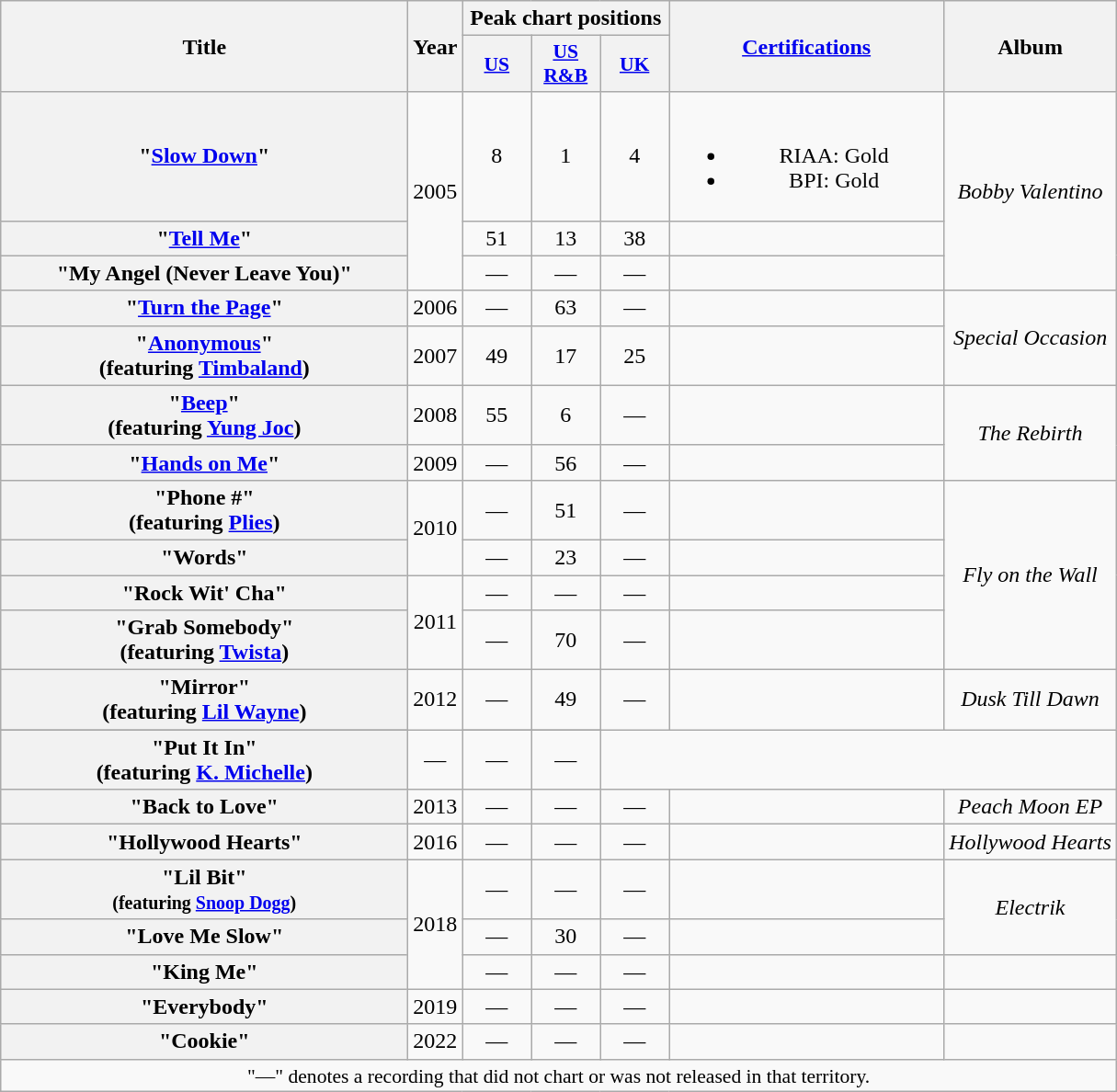<table class="wikitable plainrowheaders" style="text-align:center;">
<tr>
<th scope="col" rowspan="2" style="width:18em;">Title</th>
<th scope="col" rowspan="2">Year</th>
<th scope="col" colspan="3">Peak chart positions</th>
<th rowspan="2" scope="col" style="width:12em;"><a href='#'>Certifications</a></th>
<th scope="col" rowspan="2">Album</th>
</tr>
<tr>
<th scope="col" style="width:3em;font-size:90%;"><a href='#'>US</a><br></th>
<th scope="col" style="width:3em;font-size:90%;"><a href='#'>US<br>R&B</a><br></th>
<th scope="col" style="width:3em;font-size:90%;"><a href='#'>UK</a><br></th>
</tr>
<tr>
<th scope="row">"<a href='#'>Slow Down</a>"</th>
<td rowspan="3">2005</td>
<td>8</td>
<td>1</td>
<td>4</td>
<td><br><ul><li>RIAA: Gold</li><li>BPI: Gold</li></ul></td>
<td rowspan="3"><em>Bobby Valentino</em></td>
</tr>
<tr>
<th scope="row">"<a href='#'>Tell Me</a>"</th>
<td>51</td>
<td>13</td>
<td>38</td>
<td></td>
</tr>
<tr>
<th scope="row">"My Angel (Never Leave You)"</th>
<td>—</td>
<td>—</td>
<td>—</td>
<td></td>
</tr>
<tr>
<th scope="row">"<a href='#'>Turn the Page</a>"</th>
<td>2006</td>
<td>—</td>
<td>63</td>
<td>—</td>
<td></td>
<td rowspan="2"><em>Special Occasion</em></td>
</tr>
<tr>
<th scope="row">"<a href='#'>Anonymous</a>"<br><span>(featuring <a href='#'>Timbaland</a>)</span></th>
<td>2007</td>
<td>49</td>
<td>17</td>
<td>25</td>
<td></td>
</tr>
<tr>
<th scope="row">"<a href='#'>Beep</a>"<br><span>(featuring <a href='#'>Yung Joc</a>)</span></th>
<td>2008</td>
<td>55</td>
<td>6</td>
<td>—</td>
<td></td>
<td rowspan="2"><em>The Rebirth</em></td>
</tr>
<tr>
<th scope="row">"<a href='#'>Hands on Me</a>"</th>
<td>2009</td>
<td>—</td>
<td>56</td>
<td>—</td>
<td></td>
</tr>
<tr>
<th scope="row">"Phone #"<br><span>(featuring <a href='#'>Plies</a>)</span></th>
<td rowspan="2">2010</td>
<td>—</td>
<td>51</td>
<td>—</td>
<td></td>
<td rowspan="4"><em>Fly on the Wall</em></td>
</tr>
<tr>
<th scope="row">"Words"</th>
<td>—</td>
<td>23</td>
<td>—</td>
<td></td>
</tr>
<tr>
<th scope="row">"Rock Wit' Cha"</th>
<td rowspan="2">2011</td>
<td>—</td>
<td>—</td>
<td>—</td>
<td></td>
</tr>
<tr>
<th scope="row">"Grab Somebody"<br><span>(featuring <a href='#'>Twista</a>)</span></th>
<td>—</td>
<td>70</td>
<td>—</td>
<td></td>
</tr>
<tr>
<th scope="row">"Mirror"<br><span>(featuring <a href='#'>Lil Wayne</a>)</span></th>
<td rowspan="2">2012</td>
<td>—</td>
<td>49</td>
<td>—</td>
<td></td>
<td rowspan="2"><em>Dusk Till Dawn</em></td>
</tr>
<tr>
</tr>
<tr>
<th scope="row">"Put It In"<br><span>(featuring <a href='#'>K. Michelle</a>)</span></th>
<td>—</td>
<td>—</td>
<td>—</td>
</tr>
<tr>
<th scope="row">"Back to Love"</th>
<td>2013</td>
<td>—</td>
<td>—</td>
<td>—</td>
<td></td>
<td><em>Peach Moon EP</em></td>
</tr>
<tr>
<th scope="row">"Hollywood Hearts"</th>
<td>2016</td>
<td>—</td>
<td>—</td>
<td>—</td>
<td></td>
<td><em>Hollywood Hearts</em></td>
</tr>
<tr>
<th scope="row">"Lil Bit"<br><small>(featuring <a href='#'>Snoop Dogg</a>)</small></th>
<td rowspan="3">2018</td>
<td>—</td>
<td>—</td>
<td>—</td>
<td></td>
<td rowspan="2"><em>Electrik</em></td>
</tr>
<tr>
<th scope="row">"Love Me Slow"</th>
<td>—</td>
<td>30</td>
<td>—</td>
</tr>
<tr>
<th scope="row">"King Me"</th>
<td>—</td>
<td>—</td>
<td>—</td>
<td></td>
<td></td>
</tr>
<tr>
<th scope="row">"Everybody"</th>
<td>2019</td>
<td>—</td>
<td>—</td>
<td>—</td>
<td></td>
<td></td>
</tr>
<tr>
<th scope="row">"Cookie"</th>
<td>2022</td>
<td>—</td>
<td>—</td>
<td>—</td>
<td></td>
<td></td>
</tr>
<tr>
<td colspan="14" style="font-size:90%">"—" denotes a recording that did not chart or was not released in that territory.</td>
</tr>
</table>
